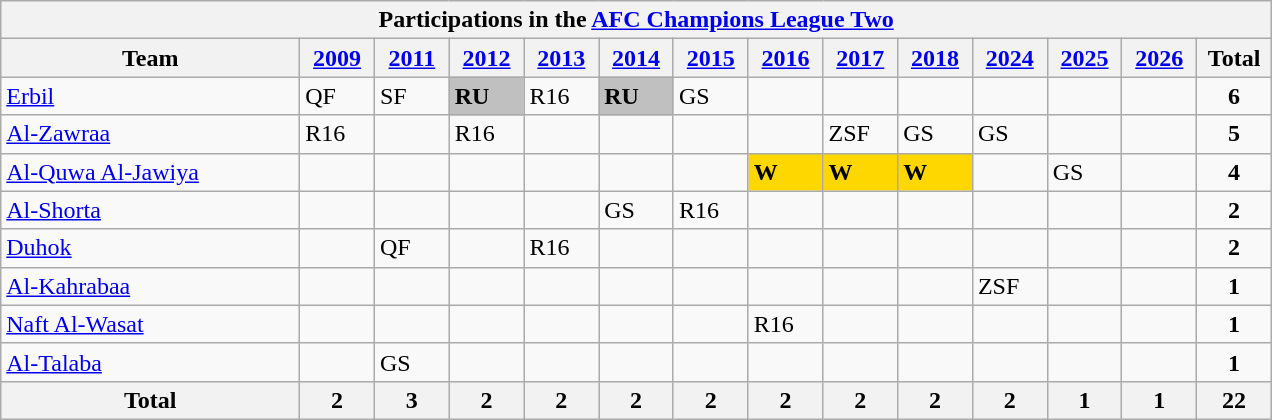<table class="wikitable" style="text-align:">
<tr>
<th colspan=15>Participations in the <a href='#'>AFC Champions League Two</a></th>
</tr>
<tr>
<th width=20%>Team</th>
<th width=5%><a href='#'>2009</a></th>
<th width=5%><a href='#'>2011</a></th>
<th width=5%><a href='#'>2012</a></th>
<th width=5%><a href='#'>2013</a></th>
<th width=5%><a href='#'>2014</a></th>
<th width=5%><a href='#'>2015</a></th>
<th width=5%><a href='#'>2016</a></th>
<th width=5%><a href='#'>2017</a></th>
<th width=5%><a href='#'>2018</a></th>
<th width=5%><a href='#'>2024</a></th>
<th width=5%><a href='#'>2025</a></th>
<th width=5%><a href='#'>2026</a></th>
<th width=5%>Total</th>
</tr>
<tr>
<td> <a href='#'>Erbil</a></td>
<td>QF</td>
<td>SF</td>
<td bgcolor=silver><strong>RU</strong></td>
<td>R16</td>
<td bgcolor=silver><strong>RU</strong></td>
<td>GS</td>
<td></td>
<td></td>
<td></td>
<td></td>
<td></td>
<td></td>
<td style="text-align:center"><strong>6</strong></td>
</tr>
<tr>
<td> <a href='#'>Al-Zawraa</a></td>
<td>R16</td>
<td></td>
<td>R16</td>
<td></td>
<td></td>
<td></td>
<td></td>
<td>ZSF</td>
<td>GS</td>
<td>GS</td>
<td></td>
<td></td>
<td style="text-align:center"><strong>5</strong></td>
</tr>
<tr>
<td> <a href='#'>Al-Quwa Al-Jawiya</a></td>
<td></td>
<td></td>
<td></td>
<td></td>
<td></td>
<td></td>
<td bgcolor=gold><strong>W</strong></td>
<td bgcolor=gold><strong>W</strong></td>
<td bgcolor=gold><strong>W</strong></td>
<td></td>
<td>GS</td>
<td></td>
<td style="text-align:center"><strong>4</strong></td>
</tr>
<tr>
<td> <a href='#'>Al-Shorta</a></td>
<td></td>
<td></td>
<td></td>
<td></td>
<td>GS</td>
<td>R16</td>
<td></td>
<td></td>
<td></td>
<td></td>
<td></td>
<td></td>
<td style="text-align:center"><strong>2</strong></td>
</tr>
<tr>
<td> <a href='#'>Duhok</a></td>
<td></td>
<td>QF</td>
<td></td>
<td>R16</td>
<td></td>
<td></td>
<td></td>
<td></td>
<td></td>
<td></td>
<td></td>
<td></td>
<td style="text-align:center"><strong>2</strong></td>
</tr>
<tr>
<td> <a href='#'>Al-Kahrabaa</a></td>
<td></td>
<td></td>
<td></td>
<td></td>
<td></td>
<td></td>
<td></td>
<td></td>
<td></td>
<td>ZSF</td>
<td></td>
<td></td>
<td style="text-align:center"><strong>1</strong></td>
</tr>
<tr>
<td> <a href='#'>Naft Al-Wasat</a></td>
<td></td>
<td></td>
<td></td>
<td></td>
<td></td>
<td></td>
<td>R16</td>
<td></td>
<td></td>
<td></td>
<td></td>
<td></td>
<td style="text-align:center"><strong>1</strong></td>
</tr>
<tr>
<td> <a href='#'>Al-Talaba</a></td>
<td></td>
<td>GS</td>
<td></td>
<td></td>
<td></td>
<td></td>
<td></td>
<td></td>
<td></td>
<td></td>
<td></td>
<td></td>
<td style="text-align:center"><strong>1</strong></td>
</tr>
<tr>
<th><strong>Total</strong></th>
<th><strong>2</strong></th>
<th><strong>3</strong></th>
<th><strong>2</strong></th>
<th><strong>2</strong></th>
<th><strong>2</strong></th>
<th><strong>2</strong></th>
<th><strong>2</strong></th>
<th><strong>2</strong></th>
<th><strong>2</strong></th>
<th><strong>2</strong></th>
<th><strong>1</strong></th>
<th><strong>1</strong></th>
<th><strong>22</strong></th>
</tr>
</table>
